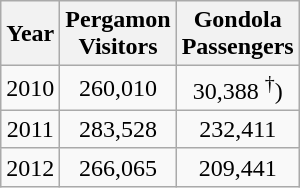<table class=wikitable>
<tr>
<th>Year</th>
<th>Pergamon<br>Visitors</th>
<th>Gondola<br>Passengers</th>
</tr>
<tr align=center>
<td>2010</td>
<td>260,010</td>
<td>30,388 <sup>†</sup>)</td>
</tr>
<tr align=center>
<td>2011</td>
<td>283,528</td>
<td>232,411</td>
</tr>
<tr align=center>
<td>2012</td>
<td>266,065</td>
<td>209,441</td>
</tr>
</table>
